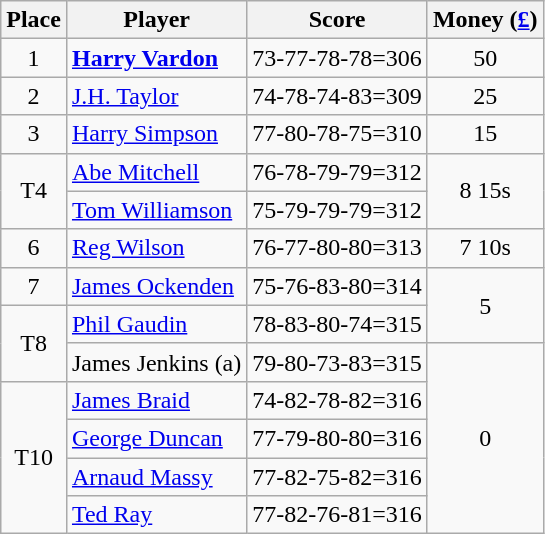<table class=wikitable>
<tr>
<th>Place</th>
<th>Player</th>
<th>Score</th>
<th>Money (<a href='#'>£</a>)</th>
</tr>
<tr>
<td align=center>1</td>
<td> <strong><a href='#'>Harry Vardon</a></strong></td>
<td>73-77-78-78=306</td>
<td align=center>50</td>
</tr>
<tr>
<td align=center>2</td>
<td> <a href='#'>J.H. Taylor</a></td>
<td>74-78-74-83=309</td>
<td align=center>25</td>
</tr>
<tr>
<td align=center>3</td>
<td> <a href='#'>Harry Simpson</a></td>
<td>77-80-78-75=310</td>
<td align=center>15</td>
</tr>
<tr>
<td rowspan=2 align=center>T4</td>
<td> <a href='#'>Abe Mitchell</a></td>
<td>76-78-79-79=312</td>
<td rowspan=2 align=center>8 15s</td>
</tr>
<tr>
<td> <a href='#'>Tom Williamson</a></td>
<td>75-79-79-79=312</td>
</tr>
<tr>
<td align=center>6</td>
<td> <a href='#'>Reg Wilson</a></td>
<td>76-77-80-80=313</td>
<td align=center>7 10s</td>
</tr>
<tr>
<td align=center>7</td>
<td> <a href='#'>James Ockenden</a></td>
<td>75-76-83-80=314</td>
<td rowspan=2 align=center>5</td>
</tr>
<tr>
<td rowspan=2 align=center>T8</td>
<td> <a href='#'>Phil Gaudin</a></td>
<td>78-83-80-74=315</td>
</tr>
<tr>
<td> James Jenkins (a)</td>
<td>79-80-73-83=315</td>
<td rowspan=5 align=center>0</td>
</tr>
<tr>
<td rowspan=4 align=center>T10</td>
<td> <a href='#'>James Braid</a></td>
<td>74-82-78-82=316</td>
</tr>
<tr>
<td> <a href='#'>George Duncan</a></td>
<td>77-79-80-80=316</td>
</tr>
<tr>
<td> <a href='#'>Arnaud Massy</a></td>
<td>77-82-75-82=316</td>
</tr>
<tr>
<td> <a href='#'>Ted Ray</a></td>
<td>77-82-76-81=316</td>
</tr>
</table>
